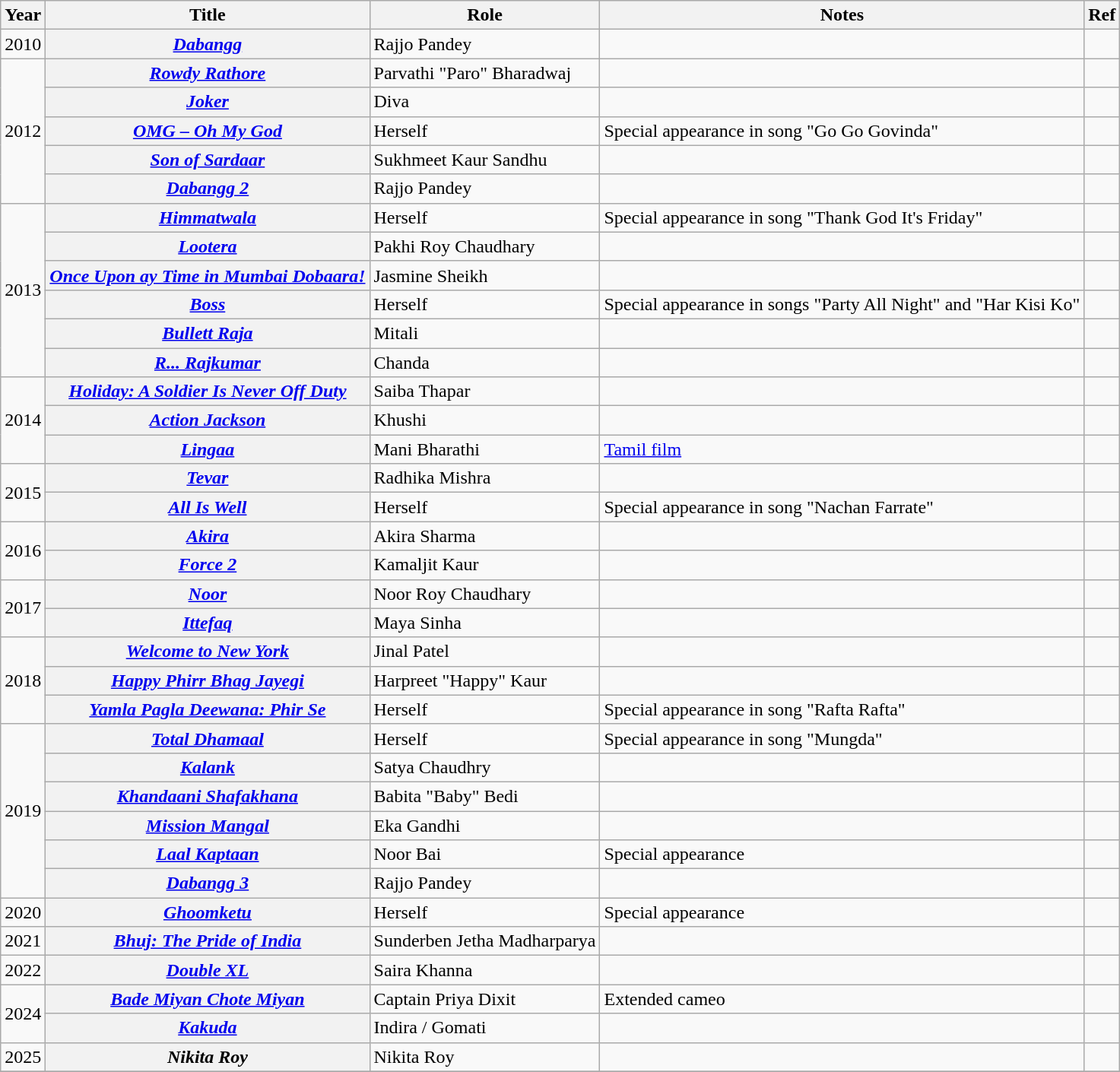<table class="wikitable sortable plainrowheaders">
<tr style="text-align:center;">
<th scope="col">Year</th>
<th scope="col">Title</th>
<th scope="col">Role</th>
<th class="unsortable" scope="col">Notes</th>
<th class="unsortable" scope="col">Ref</th>
</tr>
<tr>
<td>2010</td>
<th scope=row><em><a href='#'>Dabangg</a></em></th>
<td>Rajjo Pandey</td>
<td></td>
<td></td>
</tr>
<tr>
<td rowspan="5">2012</td>
<th scope=row><em><a href='#'>Rowdy Rathore</a></em></th>
<td>Parvathi "Paro" Bharadwaj</td>
<td></td>
<td></td>
</tr>
<tr>
<th scope=row><em><a href='#'>Joker</a></em></th>
<td>Diva</td>
<td></td>
<td></td>
</tr>
<tr>
<th scope=row><em><a href='#'>OMG – Oh My God</a></em></th>
<td>Herself</td>
<td>Special appearance in song "Go Go Govinda"</td>
<td></td>
</tr>
<tr>
<th scope=row><em><a href='#'>Son of Sardaar</a></em></th>
<td>Sukhmeet Kaur Sandhu</td>
<td></td>
<td></td>
</tr>
<tr>
<th scope=row><em><a href='#'>Dabangg 2</a></em></th>
<td>Rajjo Pandey</td>
<td></td>
<td></td>
</tr>
<tr>
<td rowspan="6">2013</td>
<th scope=row><em><a href='#'>Himmatwala</a></em></th>
<td>Herself</td>
<td>Special appearance in song "Thank God It's Friday"</td>
<td></td>
</tr>
<tr>
<th scope=row><em><a href='#'>Lootera</a></em></th>
<td>Pakhi Roy Chaudhary</td>
<td></td>
<td></td>
</tr>
<tr>
<th scope=row><em><a href='#'>Once Upon ay Time in Mumbai Dobaara!</a></em></th>
<td>Jasmine Sheikh</td>
<td></td>
<td></td>
</tr>
<tr>
<th scope=row><em><a href='#'>Boss</a></em></th>
<td>Herself</td>
<td>Special appearance in songs "Party All Night" and "Har Kisi Ko"</td>
<td></td>
</tr>
<tr>
<th scope=row><em><a href='#'>Bullett Raja</a></em></th>
<td>Mitali</td>
<td></td>
<td></td>
</tr>
<tr>
<th scope=row><em><a href='#'>R... Rajkumar</a></em></th>
<td>Chanda</td>
<td></td>
<td></td>
</tr>
<tr>
<td rowspan="3">2014</td>
<th scope=row><em><a href='#'>Holiday: A Soldier Is Never Off Duty</a></em></th>
<td>Saiba Thapar</td>
<td></td>
<td></td>
</tr>
<tr>
<th scope=row><em><a href='#'>Action Jackson</a></em></th>
<td>Khushi</td>
<td></td>
<td></td>
</tr>
<tr>
<th scope=row><em><a href='#'>Lingaa</a></em></th>
<td>Mani Bharathi</td>
<td><a href='#'>Tamil film</a></td>
<td></td>
</tr>
<tr>
<td rowspan="2">2015</td>
<th scope=row><em><a href='#'>Tevar</a></em></th>
<td>Radhika Mishra</td>
<td></td>
<td></td>
</tr>
<tr>
<th scope=row><em><a href='#'>All Is Well</a></em></th>
<td>Herself</td>
<td>Special appearance in song "Nachan Farrate"</td>
<td></td>
</tr>
<tr>
<td rowspan="2">2016</td>
<th scope=row><em><a href='#'>Akira</a></em></th>
<td>Akira Sharma</td>
<td></td>
<td></td>
</tr>
<tr>
<th scope=row><em><a href='#'>Force 2</a></em></th>
<td>Kamaljit Kaur</td>
<td></td>
<td></td>
</tr>
<tr>
<td rowspan="2">2017</td>
<th scope=row><em><a href='#'>Noor</a></em></th>
<td>Noor Roy Chaudhary</td>
<td></td>
<td></td>
</tr>
<tr>
<th scope=row><em><a href='#'>Ittefaq</a></em></th>
<td>Maya Sinha</td>
<td></td>
<td></td>
</tr>
<tr>
<td rowspan="3">2018</td>
<th scope=row><em><a href='#'>Welcome to New York</a></em></th>
<td>Jinal Patel</td>
<td></td>
<td></td>
</tr>
<tr>
<th scope=row><em><a href='#'>Happy Phirr Bhag Jayegi</a></em></th>
<td>Harpreet "Happy" Kaur</td>
<td></td>
<td></td>
</tr>
<tr>
<th scope=row><em><a href='#'>Yamla Pagla Deewana: Phir Se</a></em></th>
<td>Herself</td>
<td>Special appearance in song "Rafta Rafta"</td>
<td></td>
</tr>
<tr>
<td rowspan="6">2019</td>
<th scope="row"><em><a href='#'>Total Dhamaal</a></em></th>
<td>Herself</td>
<td>Special appearance in song "Mungda"</td>
<td></td>
</tr>
<tr>
<th scope="row"><em><a href='#'>Kalank</a></em></th>
<td>Satya Chaudhry</td>
<td></td>
<td></td>
</tr>
<tr>
<th scope="row"><em><a href='#'>Khandaani Shafakhana</a></em></th>
<td>Babita "Baby" Bedi</td>
<td></td>
<td></td>
</tr>
<tr>
<th scope="row"><em><a href='#'>Mission Mangal</a></em></th>
<td>Eka Gandhi</td>
<td></td>
<td></td>
</tr>
<tr>
<th scope="row"><em><a href='#'>Laal Kaptaan</a></em></th>
<td>Noor Bai</td>
<td>Special appearance</td>
<td></td>
</tr>
<tr>
<th scope="row"><em><a href='#'>Dabangg 3</a></em></th>
<td>Rajjo Pandey</td>
<td></td>
<td></td>
</tr>
<tr>
<td>2020</td>
<th scope="row"><em><a href='#'>Ghoomketu</a></em></th>
<td>Herself</td>
<td>Special appearance</td>
<td></td>
</tr>
<tr>
<td>2021</td>
<th scope=row><em><a href='#'>Bhuj: The Pride of India</a></em></th>
<td>Sunderben Jetha Madharparya</td>
<td></td>
<td></td>
</tr>
<tr>
<td>2022</td>
<th scope=row><em><a href='#'>Double XL</a></em></th>
<td>Saira Khanna</td>
<td></td>
<td></td>
</tr>
<tr>
<td rowspan="2">2024</td>
<th scope=row><em><a href='#'>Bade Miyan Chote Miyan</a></em></th>
<td>Captain Priya Dixit</td>
<td>Extended cameo</td>
<td></td>
</tr>
<tr>
<th scope=row><em><a href='#'>Kakuda</a></em></th>
<td>Indira / Gomati</td>
<td></td>
<td></td>
</tr>
<tr>
<td>2025</td>
<th scope=row><em>Nikita Roy</em></th>
<td>Nikita Roy</td>
<td></td>
<td></td>
</tr>
<tr>
</tr>
</table>
